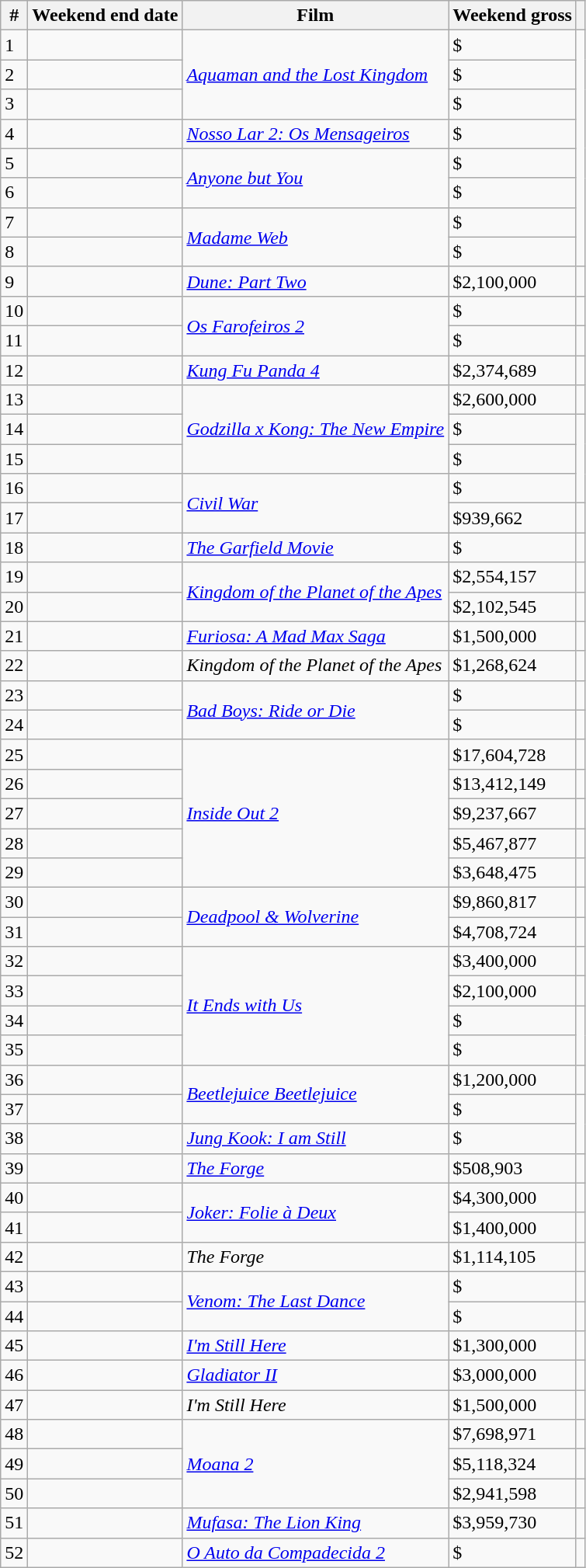<table class="wikitable sortable">
<tr>
<th abbr="Week">#</th>
<th abbr="Date">Weekend end date</th>
<th>Film</th>
<th>Weekend gross</th>
<th></th>
</tr>
<tr>
<td>1</td>
<td></td>
<td rowspan="3"><em><a href='#'>Aquaman and the Lost Kingdom</a></em></td>
<td>$</td>
</tr>
<tr>
<td>2</td>
<td></td>
<td>$</td>
</tr>
<tr>
<td>3</td>
<td></td>
<td>$</td>
</tr>
<tr>
<td>4</td>
<td></td>
<td><em><a href='#'>Nosso Lar 2: Os Mensageiros</a></em></td>
<td>$</td>
</tr>
<tr>
<td>5</td>
<td></td>
<td rowspan="2"><em><a href='#'>Anyone but You</a></em></td>
<td>$</td>
</tr>
<tr>
<td>6</td>
<td></td>
<td>$</td>
</tr>
<tr>
<td>7</td>
<td></td>
<td rowspan=2><em><a href='#'>Madame Web</a></em></td>
<td>$</td>
</tr>
<tr>
<td>8</td>
<td></td>
<td>$</td>
</tr>
<tr>
<td>9</td>
<td></td>
<td><em><a href='#'>Dune: Part Two</a></em></td>
<td>$2,100,000</td>
<td></td>
</tr>
<tr>
<td>10</td>
<td></td>
<td rowspan="2"><em><a href='#'>Os Farofeiros 2</a></em></td>
<td>$</td>
<td></td>
</tr>
<tr>
<td>11</td>
<td></td>
<td>$</td>
<td></td>
</tr>
<tr>
<td>12</td>
<td></td>
<td><em><a href='#'>Kung Fu Panda 4</a></em></td>
<td>$2,374,689</td>
<td></td>
</tr>
<tr>
<td>13</td>
<td></td>
<td rowspan="3"><em><a href='#'>Godzilla x Kong: The New Empire</a></em></td>
<td>$2,600,000</td>
<td></td>
</tr>
<tr>
<td>14</td>
<td></td>
<td>$</td>
</tr>
<tr>
<td>15</td>
<td></td>
<td>$</td>
</tr>
<tr>
<td>16</td>
<td></td>
<td rowspan=2><em><a href='#'>Civil War</a></em></td>
<td>$</td>
</tr>
<tr>
<td>17</td>
<td></td>
<td>$939,662</td>
<td></td>
</tr>
<tr>
<td>18</td>
<td></td>
<td><em><a href='#'>The Garfield Movie</a></em></td>
<td>$</td>
<td></td>
</tr>
<tr>
<td>19</td>
<td></td>
<td rowspan="2"><em><a href='#'>Kingdom of the Planet of the Apes</a></em></td>
<td>$2,554,157</td>
<td></td>
</tr>
<tr>
<td>20</td>
<td></td>
<td>$2,102,545</td>
<td></td>
</tr>
<tr>
<td>21</td>
<td></td>
<td><em><a href='#'>Furiosa: A Mad Max Saga</a></em></td>
<td>$1,500,000</td>
<td></td>
</tr>
<tr>
<td>22</td>
<td></td>
<td><em>Kingdom of the Planet of the Apes</em></td>
<td>$1,268,624</td>
<td></td>
</tr>
<tr>
<td>23</td>
<td></td>
<td rowspan=2><em><a href='#'>Bad Boys: Ride or Die</a></em></td>
<td>$</td>
<td></td>
</tr>
<tr>
<td>24</td>
<td></td>
<td>$</td>
<td></td>
</tr>
<tr>
<td>25</td>
<td></td>
<td rowspan="5"><em><a href='#'>Inside Out 2</a></em></td>
<td>$17,604,728</td>
<td></td>
</tr>
<tr>
<td>26</td>
<td></td>
<td>$13,412,149</td>
<td></td>
</tr>
<tr>
<td>27</td>
<td></td>
<td>$9,237,667</td>
<td></td>
</tr>
<tr>
<td>28</td>
<td></td>
<td>$5,467,877</td>
<td></td>
</tr>
<tr>
<td>29</td>
<td></td>
<td>$3,648,475</td>
<td></td>
</tr>
<tr>
<td>30</td>
<td></td>
<td rowspan="2"><em><a href='#'>Deadpool & Wolverine</a></em></td>
<td>$9,860,817</td>
<td></td>
</tr>
<tr>
<td>31</td>
<td></td>
<td>$4,708,724</td>
<td></td>
</tr>
<tr>
<td>32</td>
<td></td>
<td rowspan="4"><em><a href='#'>It Ends with Us</a></em></td>
<td>$3,400,000</td>
<td></td>
</tr>
<tr>
<td>33</td>
<td></td>
<td>$2,100,000</td>
<td></td>
</tr>
<tr>
<td>34</td>
<td></td>
<td>$</td>
</tr>
<tr>
<td>35</td>
<td></td>
<td>$</td>
</tr>
<tr>
<td>36</td>
<td></td>
<td rowspan="2"><em><a href='#'>Beetlejuice Beetlejuice</a></em></td>
<td>$1,200,000</td>
<td></td>
</tr>
<tr>
<td>37</td>
<td></td>
<td>$</td>
</tr>
<tr>
<td>38</td>
<td></td>
<td><em><a href='#'>Jung Kook: I am Still</a></em></td>
<td>$</td>
</tr>
<tr>
<td>39</td>
<td></td>
<td><em><a href='#'>The Forge</a></em></td>
<td>$508,903</td>
<td></td>
</tr>
<tr>
<td>40</td>
<td></td>
<td rowspan=2><em><a href='#'>Joker: Folie à Deux</a></em></td>
<td>$4,300,000</td>
<td></td>
</tr>
<tr>
<td>41</td>
<td></td>
<td>$1,400,000</td>
<td></td>
</tr>
<tr>
<td>42</td>
<td></td>
<td><em>The Forge</em></td>
<td>$1,114,105</td>
<td></td>
</tr>
<tr>
<td>43</td>
<td></td>
<td rowspan="2"><em><a href='#'>Venom: The Last Dance</a></em></td>
<td>$</td>
<td></td>
</tr>
<tr>
<td>44</td>
<td></td>
<td>$</td>
<td></td>
</tr>
<tr>
<td>45</td>
<td></td>
<td><em><a href='#'>I'm Still Here</a></em></td>
<td>$1,300,000</td>
<td></td>
</tr>
<tr>
<td>46</td>
<td></td>
<td><em><a href='#'>Gladiator II</a></em></td>
<td>$3,000,000</td>
<td></td>
</tr>
<tr>
<td>47</td>
<td></td>
<td><em>I'm Still Here</em></td>
<td>$1,500,000</td>
<td></td>
</tr>
<tr>
<td>48</td>
<td></td>
<td rowspan="3"><em><a href='#'>Moana 2</a></em></td>
<td>$7,698,971</td>
<td></td>
</tr>
<tr>
<td>49</td>
<td></td>
<td>$5,118,324</td>
<td></td>
</tr>
<tr>
<td>50</td>
<td></td>
<td>$2,941,598</td>
<td></td>
</tr>
<tr>
<td>51</td>
<td></td>
<td><em><a href='#'>Mufasa: The Lion King</a></em></td>
<td>$3,959,730</td>
<td></td>
</tr>
<tr>
<td>52</td>
<td></td>
<td><em><a href='#'>O Auto da Compadecida 2</a></em></td>
<td>$</td>
<td></td>
</tr>
</table>
